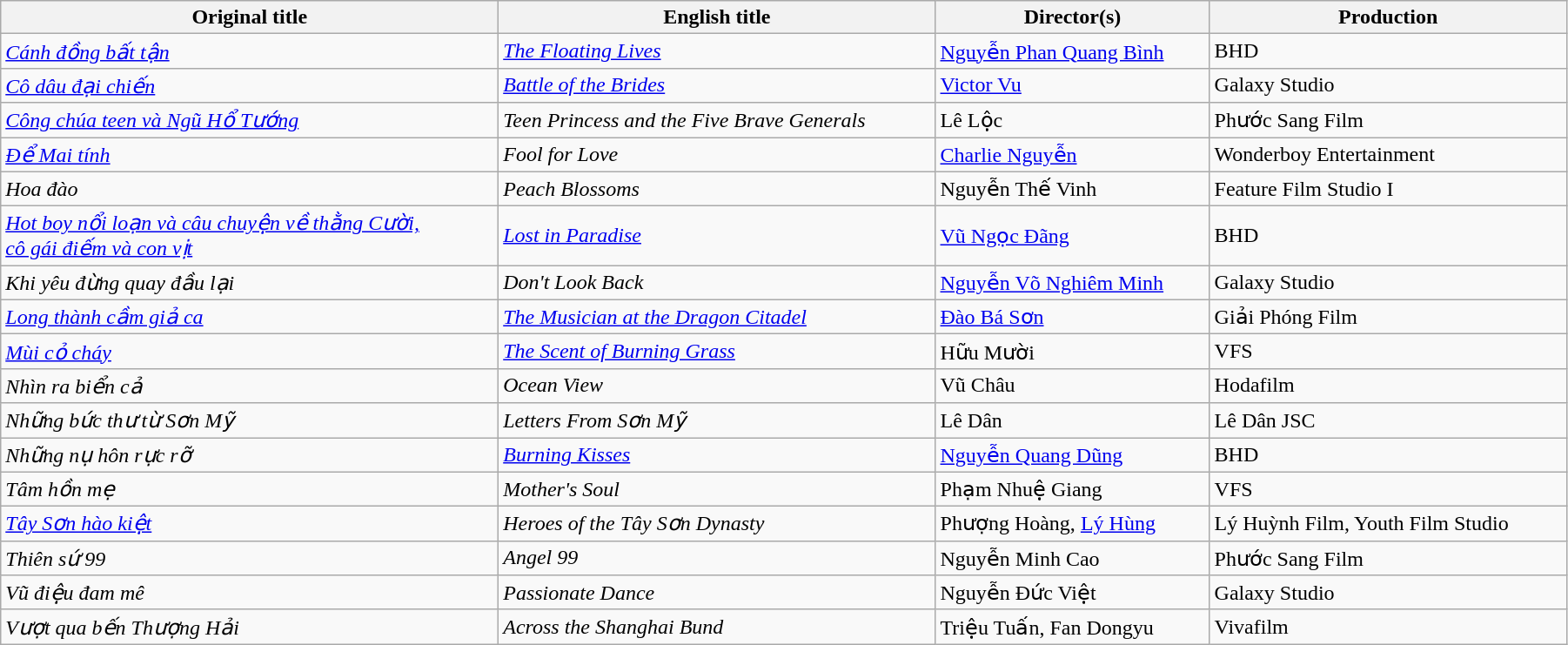<table class="sortable wikitable" style="width:95%; margin-bottom:2px">
<tr>
<th>Original title</th>
<th>English title</th>
<th>Director(s)</th>
<th>Production</th>
</tr>
<tr>
<td><em><a href='#'>Cánh đồng bất tận</a></em></td>
<td><em><a href='#'>The Floating Lives</a></em></td>
<td><a href='#'>Nguyễn Phan Quang Bình</a></td>
<td>BHD</td>
</tr>
<tr>
<td><em><a href='#'>Cô dâu đại chiến</a></em></td>
<td><em><a href='#'>Battle of the Brides</a></em></td>
<td><a href='#'>Victor Vu</a></td>
<td>Galaxy Studio</td>
</tr>
<tr>
<td><em><a href='#'>Công chúa teen và Ngũ Hổ Tướng</a></em></td>
<td><em>Teen Princess and the Five Brave Generals</em></td>
<td>Lê Lộc</td>
<td>Phước Sang Film</td>
</tr>
<tr>
<td><em><a href='#'>Để Mai tính</a></em></td>
<td><em>Fool for Love</em></td>
<td><a href='#'>Charlie Nguyễn</a></td>
<td>Wonderboy Entertainment</td>
</tr>
<tr>
<td><em>Hoa đào</em></td>
<td><em>Peach Blossoms</em></td>
<td>Nguyễn Thế Vinh</td>
<td>Feature Film Studio I</td>
</tr>
<tr>
<td><em><a href='#'>Hot boy nổi loạn và câu chuyện về thằng Cười,<br>cô gái điếm và con vịt</a></em></td>
<td><em><a href='#'>Lost in Paradise</a></em></td>
<td><a href='#'>Vũ Ngọc Đãng</a></td>
<td>BHD</td>
</tr>
<tr>
<td><em>Khi yêu đừng quay đầu lại</em></td>
<td><em>Don't Look Back</em></td>
<td><a href='#'>Nguyễn Võ Nghiêm Minh</a></td>
<td>Galaxy Studio</td>
</tr>
<tr>
<td><em><a href='#'>Long thành cầm giả ca</a></em></td>
<td><em><a href='#'>The Musician at the Dragon Citadel</a></em></td>
<td><a href='#'>Đào Bá Sơn</a></td>
<td>Giải Phóng Film</td>
</tr>
<tr>
<td><em><a href='#'>Mùi cỏ cháy</a></em></td>
<td><em><a href='#'>The Scent of Burning Grass</a></em></td>
<td>Hữu Mười</td>
<td>VFS</td>
</tr>
<tr>
<td><em>Nhìn ra biển cả</em></td>
<td><em>Ocean View</em></td>
<td>Vũ Châu</td>
<td>Hodafilm</td>
</tr>
<tr>
<td><em>Những bức thư từ Sơn Mỹ</em></td>
<td><em>Letters From Sơn Mỹ</em></td>
<td>Lê Dân</td>
<td>Lê Dân JSC</td>
</tr>
<tr>
<td><em>Những nụ hôn rực rỡ</em></td>
<td><em><a href='#'>Burning Kisses</a></em></td>
<td><a href='#'>Nguyễn Quang Dũng</a></td>
<td>BHD</td>
</tr>
<tr>
<td><em>Tâm hồn mẹ</em></td>
<td><em>Mother's Soul</em></td>
<td>Phạm Nhuệ Giang</td>
<td>VFS</td>
</tr>
<tr>
<td><em><a href='#'>Tây Sơn hào kiệt</a></em></td>
<td><em>Heroes of the Tây Sơn Dynasty</em></td>
<td>Phượng Hoàng, <a href='#'>Lý Hùng</a></td>
<td>Lý Huỳnh Film, Youth Film Studio</td>
</tr>
<tr>
<td><em>Thiên sứ 99</em></td>
<td><em>Angel 99</em></td>
<td>Nguyễn Minh Cao</td>
<td>Phước Sang Film</td>
</tr>
<tr>
<td><em>Vũ điệu đam mê</em></td>
<td><em>Passionate Dance</em></td>
<td>Nguyễn Đức Việt</td>
<td>Galaxy Studio</td>
</tr>
<tr>
<td><em>Vượt qua bến Thượng Hải</em></td>
<td><em>Across the Shanghai Bund</em></td>
<td>Triệu Tuấn, Fan Dongyu</td>
<td>Vivafilm</td>
</tr>
</table>
